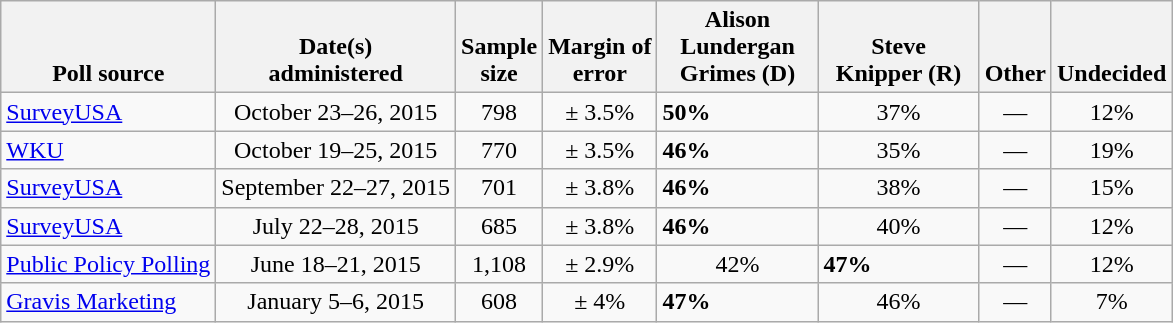<table class="wikitable">
<tr valign= bottom>
<th>Poll source</th>
<th>Date(s)<br>administered</th>
<th>Sample<br>size</th>
<th>Margin of<br>error</th>
<th style="width:100px;">Alison<br>Lundergan<br>Grimes (D)</th>
<th style="width:100px;">Steve<br>Knipper (R)</th>
<th style="width:40px;">Other</th>
<th style="width:40px;">Undecided</th>
</tr>
<tr>
<td><a href='#'>SurveyUSA</a></td>
<td align=center>October 23–26, 2015</td>
<td align=center>798</td>
<td align=center>± 3.5%</td>
<td><strong>50%</strong></td>
<td align=center>37%</td>
<td align=center>—</td>
<td align=center>12%</td>
</tr>
<tr>
<td><a href='#'>WKU</a></td>
<td align=center>October 19–25, 2015</td>
<td align=center>770</td>
<td align=center>± 3.5%</td>
<td><strong>46%</strong></td>
<td align=center>35%</td>
<td align=center>—</td>
<td align=center>19%</td>
</tr>
<tr>
<td><a href='#'>SurveyUSA</a></td>
<td align=center>September 22–27, 2015</td>
<td align=center>701</td>
<td align=center>± 3.8%</td>
<td><strong>46%</strong></td>
<td align=center>38%</td>
<td align=center>—</td>
<td align=center>15%</td>
</tr>
<tr>
<td><a href='#'>SurveyUSA</a></td>
<td align=center>July 22–28, 2015</td>
<td align=center>685</td>
<td align=center>± 3.8%</td>
<td><strong>46%</strong></td>
<td align=center>40%</td>
<td align=center>—</td>
<td align=center>12%</td>
</tr>
<tr>
<td><a href='#'>Public Policy Polling</a></td>
<td align=center>June 18–21, 2015</td>
<td align=center>1,108</td>
<td align=center>± 2.9%</td>
<td align=center>42%</td>
<td><strong>47%</strong></td>
<td align=center>—</td>
<td align=center>12%</td>
</tr>
<tr>
<td><a href='#'>Gravis Marketing</a></td>
<td align=center>January 5–6, 2015</td>
<td align=center>608</td>
<td align=center>± 4%</td>
<td><strong>47%</strong></td>
<td align=center>46%</td>
<td align=center>—</td>
<td align=center>7%</td>
</tr>
</table>
